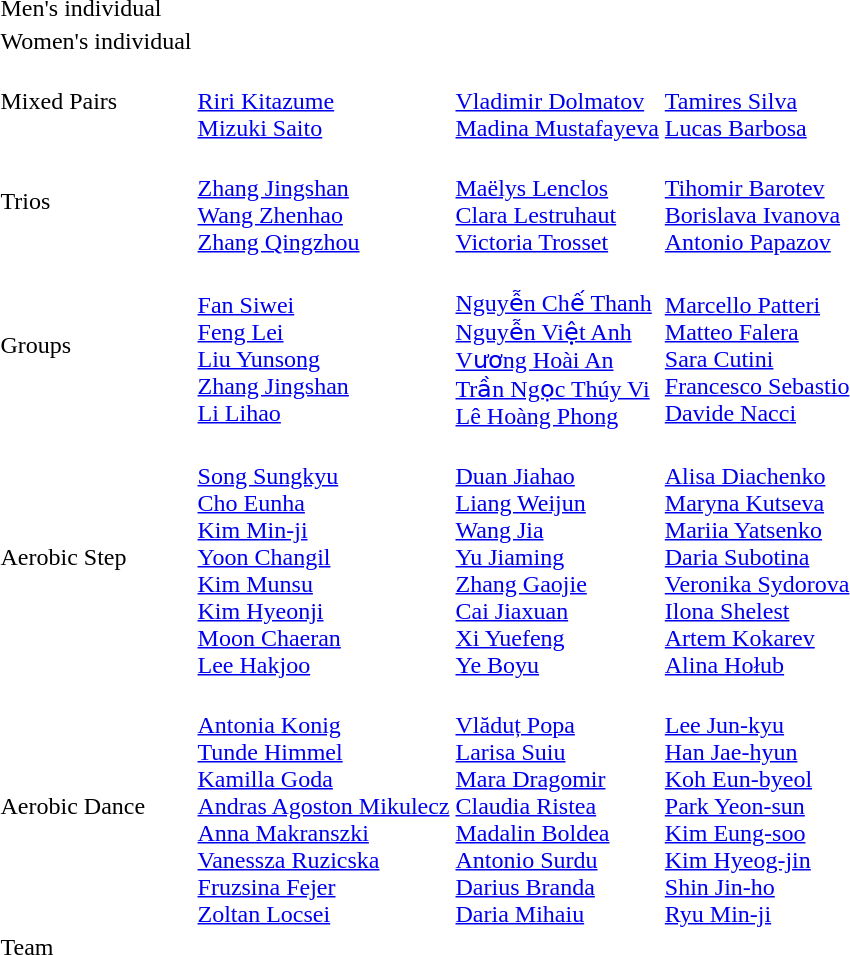<table>
<tr>
<td>Men's individual</td>
<td></td>
<td></td>
<td></td>
</tr>
<tr>
<td>Women's individual</td>
<td></td>
<td></td>
<td></td>
</tr>
<tr>
<td>Mixed Pairs</td>
<td><br><a href='#'>Riri Kitazume</a><br><a href='#'>Mizuki Saito</a></td>
<td><br><a href='#'>Vladimir Dolmatov</a><br><a href='#'>Madina Mustafayeva</a></td>
<td><br><a href='#'>Tamires Silva</a><br><a href='#'>Lucas Barbosa</a></td>
</tr>
<tr>
<td>Trios</td>
<td><br><a href='#'>Zhang Jingshan</a><br><a href='#'>Wang Zhenhao</a><br><a href='#'>Zhang Qingzhou</a></td>
<td><br><a href='#'>Maëlys Lenclos</a><br><a href='#'>Clara Lestruhaut</a><br><a href='#'>Victoria Trosset</a></td>
<td><br><a href='#'>Tihomir Barotev</a><br><a href='#'>Borislava Ivanova</a><br><a href='#'>Antonio Papazov</a></td>
</tr>
<tr>
<td>Groups</td>
<td><br><a href='#'>Fan Siwei</a><br><a href='#'>Feng Lei</a><br><a href='#'>Liu Yunsong</a><br><a href='#'>Zhang Jingshan</a><br><a href='#'>Li Lihao</a></td>
<td><br><a href='#'>Nguyễn Chế Thanh</a><br><a href='#'>Nguyễn Việt Anh</a><br><a href='#'>Vương Hoài An</a><br><a href='#'>Trần Ngọc Thúy Vi</a><br><a href='#'>Lê Hoàng Phong</a></td>
<td><br><a href='#'>Marcello Patteri</a><br><a href='#'>Matteo Falera</a><br><a href='#'>Sara Cutini</a><br><a href='#'>Francesco Sebastio</a><br><a href='#'>Davide Nacci</a></td>
</tr>
<tr>
<td>Aerobic Step</td>
<td><br><a href='#'>Song Sungkyu</a><br><a href='#'>Cho Eunha</a><br><a href='#'>Kim Min-ji</a><br><a href='#'>Yoon Changil</a><br><a href='#'>Kim Munsu</a><br><a href='#'>Kim Hyeonji</a><br><a href='#'>Moon Chaeran</a><br><a href='#'>Lee Hakjoo</a></td>
<td><br><a href='#'>Duan Jiahao</a><br><a href='#'>Liang Weijun</a><br><a href='#'>Wang Jia</a><br><a href='#'>Yu Jiaming</a><br><a href='#'>Zhang Gaojie</a><br><a href='#'>Cai Jiaxuan</a><br><a href='#'>Xi Yuefeng</a><br><a href='#'>Ye Boyu</a></td>
<td><br><a href='#'>Alisa Diachenko</a><br><a href='#'>Maryna Kutseva</a><br><a href='#'>Mariia Yatsenko</a><br><a href='#'>Daria Subotina</a><br><a href='#'>Veronika Sydorova</a><br><a href='#'>Ilona Shelest</a><br><a href='#'>Artem Kokarev</a><br><a href='#'>Alina Hołub</a></td>
</tr>
<tr>
<td>Aerobic Dance</td>
<td><br><a href='#'>Antonia Konig</a><br><a href='#'>Tunde Himmel</a><br><a href='#'>Kamilla Goda</a><br><a href='#'>Andras Agoston Mikulecz</a><br><a href='#'>Anna Makranszki</a><br><a href='#'>Vanessza Ruzicska</a><br><a href='#'>Fruzsina Fejer</a><br><a href='#'>Zoltan Locsei</a></td>
<td><br><a href='#'>Vlăduț Popa</a><br><a href='#'>Larisa Suiu</a><br><a href='#'>Mara Dragomir</a><br><a href='#'>Claudia Ristea</a><br><a href='#'>Madalin Boldea</a><br><a href='#'>Antonio Surdu</a><br><a href='#'>Darius Branda</a><br><a href='#'>Daria Mihaiu</a></td>
<td><br><a href='#'>Lee Jun-kyu</a><br><a href='#'>Han Jae-hyun</a><br><a href='#'>Koh Eun-byeol</a><br><a href='#'>Park Yeon-sun</a><br><a href='#'>Kim Eung-soo</a><br><a href='#'>Kim Hyeog-jin</a><br><a href='#'>Shin Jin-ho</a><br><a href='#'>Ryu Min-ji</a></td>
</tr>
<tr>
<td>Team</td>
<td></td>
<td></td>
<td></td>
</tr>
</table>
